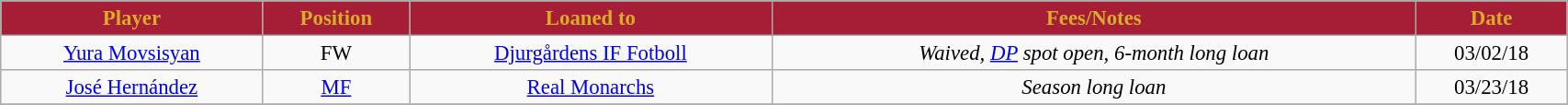<table class="wikitable sortable" style="width:90%; text-align:center; font-size:95%;">
<tr>
<th style="background:#A51E36; color:#DAAC27; text-align:center;"><strong>Player </strong></th>
<th style="background:#A51E36; color:#DAAC27; text-align:center;"><strong>Position </strong></th>
<th style="background:#A51E36; color:#DAAC27; text-align:center;"><strong>Loaned to</strong></th>
<th style="background:#A51E36; color:#DAAC27; text-align:center;"><strong>Fees/Notes </strong></th>
<th style="background:#A51E36; color:#DAAC27; text-align:center;"><strong>Date</strong></th>
</tr>
<tr>
<td> <a href='#'>Yura Movsisyan</a></td>
<td>FW</td>
<td> <a href='#'>Djurgårdens IF Fotboll</a></td>
<td><em>Waived, <a href='#'>DP</a> spot open, </em>  <em>6-month long loan</em></td>
<td>03/02/18</td>
</tr>
<tr>
<td> <a href='#'>José Hernández</a></td>
<td><a href='#'>MF</a></td>
<td> <a href='#'>Real Monarchs</a></td>
<td><em>Season long loan</em></td>
<td>03/23/18</td>
</tr>
<tr>
</tr>
</table>
